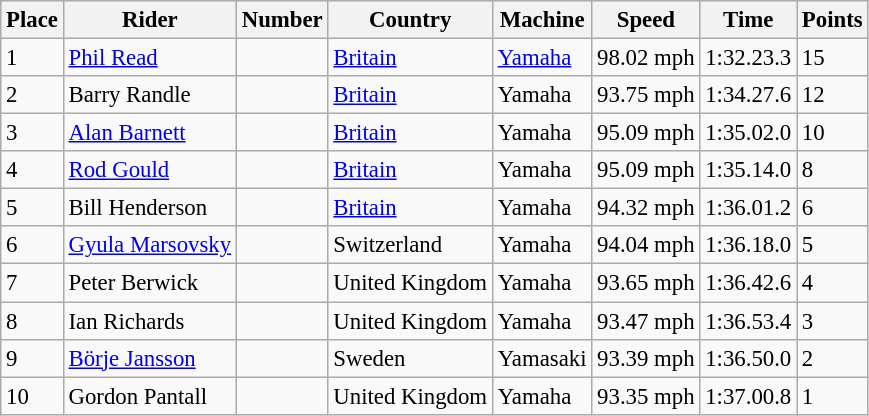<table class="wikitable" style="font-size: 95%;">
<tr>
<th>Place</th>
<th>Rider</th>
<th>Number</th>
<th>Country</th>
<th>Machine</th>
<th>Speed</th>
<th>Time</th>
<th>Points</th>
</tr>
<tr>
<td>1</td>
<td> <a href='#'>Phil Read</a></td>
<td></td>
<td><a href='#'>Britain</a></td>
<td><a href='#'>Yamaha</a></td>
<td>98.02 mph</td>
<td>1:32.23.3</td>
<td>15</td>
</tr>
<tr>
<td>2</td>
<td> Barry Randle</td>
<td></td>
<td><a href='#'>Britain</a></td>
<td>Yamaha</td>
<td>93.75 mph</td>
<td>1:34.27.6</td>
<td>12</td>
</tr>
<tr>
<td>3</td>
<td> <a href='#'>Alan Barnett</a></td>
<td></td>
<td><a href='#'>Britain</a></td>
<td>Yamaha</td>
<td>95.09 mph</td>
<td>1:35.02.0</td>
<td>10</td>
</tr>
<tr>
<td>4</td>
<td> <a href='#'>Rod Gould</a></td>
<td></td>
<td><a href='#'>Britain</a></td>
<td>Yamaha</td>
<td>95.09 mph</td>
<td>1:35.14.0</td>
<td>8</td>
</tr>
<tr>
<td>5</td>
<td> Bill Henderson</td>
<td></td>
<td><a href='#'>Britain</a></td>
<td>Yamaha</td>
<td>94.32 mph</td>
<td>1:36.01.2</td>
<td>6</td>
</tr>
<tr>
<td>6</td>
<td> <a href='#'>Gyula Marsovsky</a></td>
<td></td>
<td>Switzerland</td>
<td>Yamaha</td>
<td>94.04 mph</td>
<td>1:36.18.0</td>
<td>5</td>
</tr>
<tr>
<td>7</td>
<td> Peter Berwick</td>
<td></td>
<td>United Kingdom</td>
<td>Yamaha</td>
<td>93.65 mph</td>
<td>1:36.42.6</td>
<td>4</td>
</tr>
<tr>
<td>8</td>
<td> Ian Richards</td>
<td></td>
<td>United Kingdom</td>
<td>Yamaha</td>
<td>93.47 mph</td>
<td>1:36.53.4</td>
<td>3</td>
</tr>
<tr>
<td>9</td>
<td> <a href='#'>Börje Jansson</a></td>
<td></td>
<td>Sweden</td>
<td>Yamasaki</td>
<td>93.39 mph</td>
<td>1:36.50.0</td>
<td>2</td>
</tr>
<tr>
<td>10</td>
<td> Gordon Pantall</td>
<td></td>
<td>United Kingdom</td>
<td>Yamaha</td>
<td>93.35 mph</td>
<td>1:37.00.8</td>
<td>1</td>
</tr>
</table>
